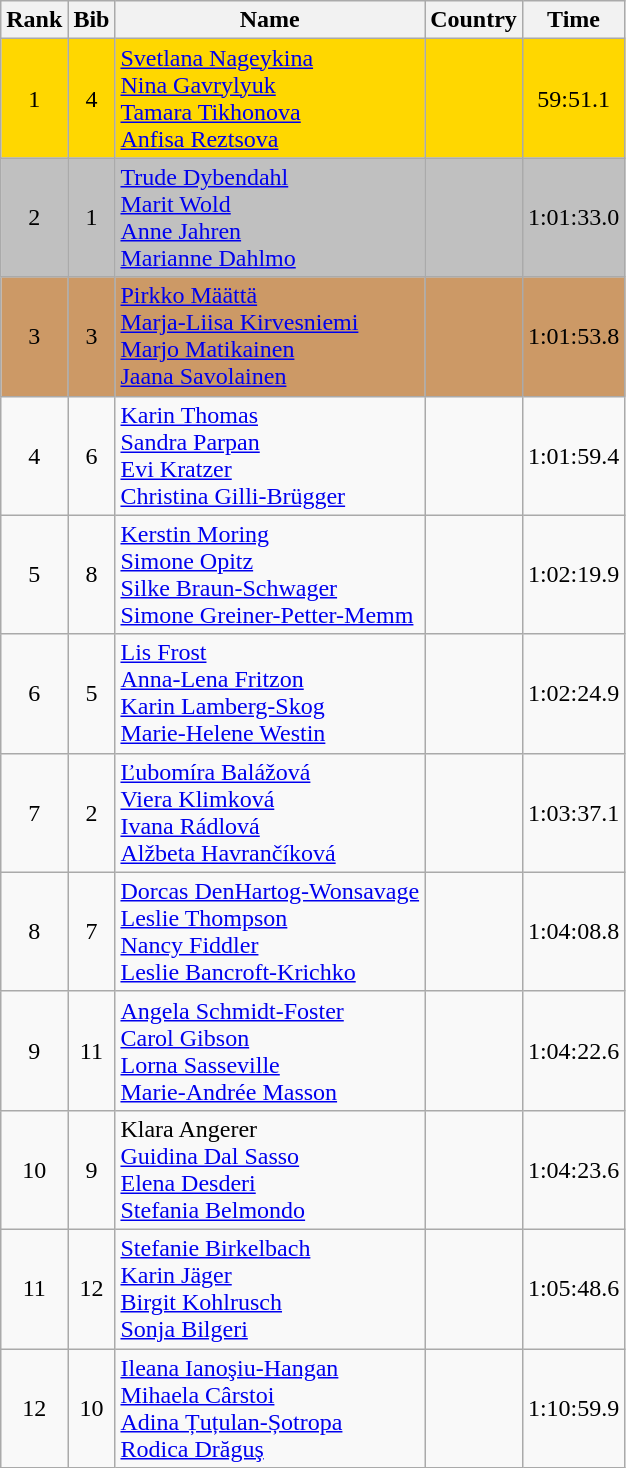<table class="wikitable sortable" style="text-align:center">
<tr>
<th>Rank</th>
<th>Bib</th>
<th>Name</th>
<th>Country</th>
<th>Time</th>
</tr>
<tr bgcolor=gold>
<td>1</td>
<td>4</td>
<td align="left"><a href='#'>Svetlana Nageykina</a><br><a href='#'>Nina Gavrylyuk</a><br><a href='#'>Tamara Tikhonova</a><br><a href='#'>Anfisa Reztsova</a></td>
<td align="left"></td>
<td>59:51.1</td>
</tr>
<tr bgcolor=silver>
<td>2</td>
<td>1</td>
<td align="left"><a href='#'>Trude Dybendahl</a><br><a href='#'>Marit Wold</a><br><a href='#'>Anne Jahren</a><br><a href='#'>Marianne Dahlmo</a></td>
<td align="left"></td>
<td>1:01:33.0</td>
</tr>
<tr bgcolor=#CC9966>
<td>3</td>
<td>3</td>
<td align="left"><a href='#'>Pirkko Määttä</a><br><a href='#'>Marja-Liisa Kirvesniemi</a><br><a href='#'>Marjo Matikainen</a><br><a href='#'>Jaana Savolainen</a></td>
<td align="left"></td>
<td>1:01:53.8</td>
</tr>
<tr>
<td>4</td>
<td>6</td>
<td align="left"><a href='#'>Karin Thomas</a><br><a href='#'>Sandra Parpan</a><br><a href='#'>Evi Kratzer</a><br><a href='#'>Christina Gilli-Brügger</a></td>
<td align="left"></td>
<td>1:01:59.4</td>
</tr>
<tr>
<td>5</td>
<td>8</td>
<td align="left"><a href='#'>Kerstin Moring</a><br><a href='#'>Simone Opitz</a><br><a href='#'>Silke Braun-Schwager</a><br><a href='#'>Simone Greiner-Petter-Memm</a></td>
<td align="left"></td>
<td>1:02:19.9</td>
</tr>
<tr>
<td>6</td>
<td>5</td>
<td align="left"><a href='#'>Lis Frost</a><br><a href='#'>Anna-Lena Fritzon</a><br><a href='#'>Karin Lamberg-Skog</a><br><a href='#'>Marie-Helene Westin</a></td>
<td align="left"></td>
<td>1:02:24.9</td>
</tr>
<tr>
<td>7</td>
<td>2</td>
<td align="left"><a href='#'>Ľubomíra Balážová</a><br><a href='#'>Viera Klimková</a><br><a href='#'>Ivana Rádlová</a><br><a href='#'>Alžbeta Havrančíková</a></td>
<td align="left"></td>
<td>1:03:37.1</td>
</tr>
<tr>
<td>8</td>
<td>7</td>
<td align="left"><a href='#'>Dorcas DenHartog-Wonsavage</a><br><a href='#'>Leslie Thompson</a><br><a href='#'>Nancy Fiddler</a><br><a href='#'>Leslie Bancroft-Krichko</a></td>
<td align="left"></td>
<td>1:04:08.8</td>
</tr>
<tr>
<td>9</td>
<td>11</td>
<td align="left"><a href='#'>Angela Schmidt-Foster</a><br><a href='#'>Carol Gibson</a><br><a href='#'>Lorna Sasseville</a><br><a href='#'>Marie-Andrée Masson</a></td>
<td align="left"></td>
<td>1:04:22.6</td>
</tr>
<tr>
<td>10</td>
<td>9</td>
<td align="left">Klara Angerer<br><a href='#'>Guidina Dal Sasso</a><br><a href='#'>Elena Desderi</a><br><a href='#'>Stefania Belmondo</a></td>
<td align="left"></td>
<td>1:04:23.6</td>
</tr>
<tr>
<td>11</td>
<td>12</td>
<td align="left"><a href='#'>Stefanie Birkelbach</a><br><a href='#'>Karin Jäger</a><br><a href='#'>Birgit Kohlrusch</a><br><a href='#'>Sonja Bilgeri</a></td>
<td align="left"></td>
<td>1:05:48.6</td>
</tr>
<tr>
<td>12</td>
<td>10</td>
<td align="left"><a href='#'>Ileana Ianoşiu-Hangan</a><br><a href='#'>Mihaela Cârstoi</a><br><a href='#'>Adina Țuțulan-Șotropa</a><br><a href='#'>Rodica Drăguş</a></td>
<td align="left"></td>
<td>1:10:59.9</td>
</tr>
</table>
